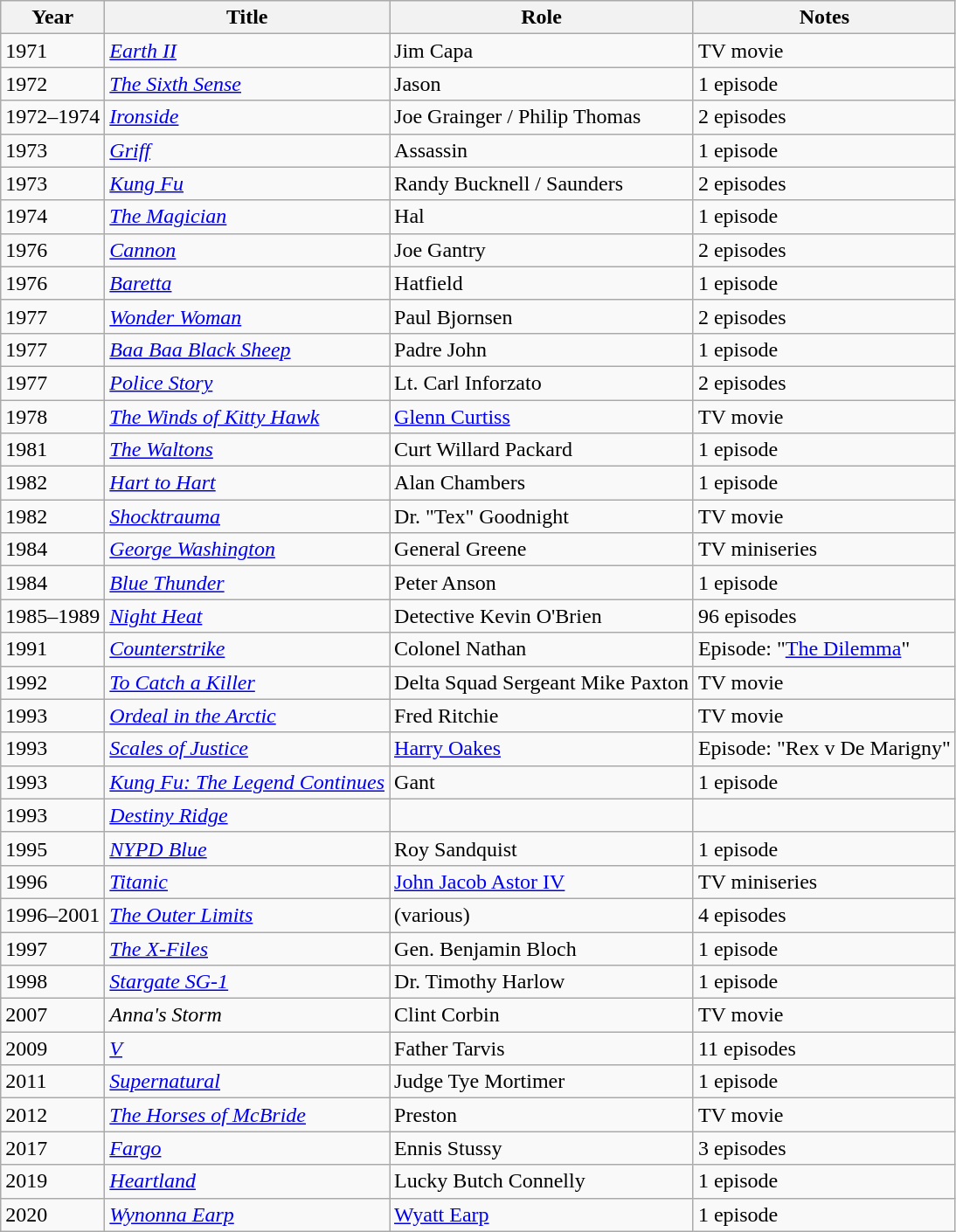<table class="wikitable sortable">
<tr>
<th>Year</th>
<th>Title</th>
<th>Role</th>
<th>Notes</th>
</tr>
<tr>
<td>1971</td>
<td><em><a href='#'>Earth II</a></em></td>
<td>Jim Capa</td>
<td>TV movie</td>
</tr>
<tr>
<td>1972</td>
<td><em><a href='#'>The Sixth Sense</a></em></td>
<td>Jason</td>
<td>1 episode</td>
</tr>
<tr>
<td>1972–1974</td>
<td><em><a href='#'>Ironside</a></em></td>
<td>Joe Grainger / Philip Thomas</td>
<td>2 episodes</td>
</tr>
<tr>
<td>1973</td>
<td><em><a href='#'>Griff</a></em></td>
<td>Assassin</td>
<td>1 episode</td>
</tr>
<tr>
<td>1973</td>
<td><em><a href='#'>Kung Fu</a></em></td>
<td>Randy Bucknell / Saunders</td>
<td>2 episodes</td>
</tr>
<tr>
<td>1974</td>
<td><em><a href='#'>The Magician</a></em></td>
<td>Hal</td>
<td>1 episode</td>
</tr>
<tr>
<td>1976</td>
<td><em><a href='#'>Cannon</a></em></td>
<td>Joe Gantry</td>
<td>2 episodes</td>
</tr>
<tr>
<td>1976</td>
<td><em><a href='#'>Baretta</a></em></td>
<td>Hatfield</td>
<td>1 episode</td>
</tr>
<tr>
<td>1977</td>
<td><em><a href='#'>Wonder Woman</a></em></td>
<td>Paul Bjornsen</td>
<td>2 episodes</td>
</tr>
<tr>
<td>1977</td>
<td><em><a href='#'>Baa Baa Black Sheep</a></em></td>
<td>Padre John</td>
<td>1 episode</td>
</tr>
<tr>
<td>1977</td>
<td><em><a href='#'>Police Story</a></em></td>
<td>Lt. Carl Inforzato</td>
<td>2 episodes</td>
</tr>
<tr>
<td>1978</td>
<td><em><a href='#'>The Winds of Kitty Hawk</a></em></td>
<td><a href='#'>Glenn Curtiss</a></td>
<td>TV movie</td>
</tr>
<tr>
<td>1981</td>
<td><em><a href='#'>The Waltons</a></em></td>
<td>Curt Willard Packard</td>
<td>1 episode</td>
</tr>
<tr>
<td>1982</td>
<td><em><a href='#'>Hart to Hart</a></em></td>
<td>Alan Chambers</td>
<td>1 episode</td>
</tr>
<tr>
<td>1982</td>
<td><em><a href='#'>Shocktrauma</a></em></td>
<td>Dr. "Tex" Goodnight</td>
<td>TV movie</td>
</tr>
<tr>
<td>1984</td>
<td><em><a href='#'>George Washington</a></em></td>
<td>General Greene</td>
<td>TV miniseries</td>
</tr>
<tr>
<td>1984</td>
<td><em><a href='#'>Blue Thunder</a></em></td>
<td>Peter Anson</td>
<td>1 episode</td>
</tr>
<tr>
<td>1985–1989</td>
<td><em><a href='#'>Night Heat</a></em></td>
<td>Detective Kevin O'Brien</td>
<td>96 episodes</td>
</tr>
<tr>
<td>1991</td>
<td><em><a href='#'>Counterstrike</a></em></td>
<td>Colonel Nathan</td>
<td>Episode: "<a href='#'>The Dilemma</a>"</td>
</tr>
<tr>
<td>1992</td>
<td><em><a href='#'>To Catch a Killer</a></em></td>
<td>Delta Squad Sergeant Mike Paxton</td>
<td>TV movie</td>
</tr>
<tr>
<td>1993</td>
<td><em><a href='#'>Ordeal in the Arctic</a></em></td>
<td>Fred Ritchie</td>
<td>TV movie</td>
</tr>
<tr>
<td>1993</td>
<td><em><a href='#'>Scales of Justice</a></em></td>
<td><a href='#'>Harry Oakes</a></td>
<td>Episode: "Rex v De Marigny"</td>
</tr>
<tr>
<td>1993</td>
<td><em><a href='#'>Kung Fu: The Legend Continues</a></em></td>
<td>Gant</td>
<td>1 episode</td>
</tr>
<tr>
<td>1993</td>
<td><em><a href='#'>Destiny Ridge</a></em></td>
<td></td>
<td></td>
</tr>
<tr>
<td>1995</td>
<td><em><a href='#'>NYPD Blue</a></em></td>
<td>Roy Sandquist</td>
<td>1 episode</td>
</tr>
<tr>
<td>1996</td>
<td><em><a href='#'>Titanic</a></em></td>
<td><a href='#'>John Jacob Astor IV</a></td>
<td>TV miniseries</td>
</tr>
<tr>
<td>1996–2001</td>
<td><em><a href='#'>The Outer Limits</a></em></td>
<td>(various)</td>
<td>4 episodes</td>
</tr>
<tr>
<td>1997</td>
<td><em><a href='#'>The X-Files</a></em></td>
<td>Gen. Benjamin Bloch</td>
<td>1 episode</td>
</tr>
<tr>
<td>1998</td>
<td><em><a href='#'>Stargate SG-1</a></em></td>
<td>Dr. Timothy Harlow</td>
<td>1 episode</td>
</tr>
<tr>
<td>2007</td>
<td><em>Anna's Storm</em></td>
<td>Clint Corbin</td>
<td>TV movie</td>
</tr>
<tr>
<td>2009</td>
<td><em><a href='#'>V</a></em></td>
<td>Father Tarvis</td>
<td>11 episodes</td>
</tr>
<tr>
<td>2011</td>
<td><em><a href='#'>Supernatural</a></em></td>
<td>Judge Tye Mortimer</td>
<td>1 episode</td>
</tr>
<tr>
<td>2012</td>
<td><em><a href='#'>The Horses of McBride</a></em></td>
<td>Preston</td>
<td>TV movie</td>
</tr>
<tr>
<td>2017</td>
<td><em><a href='#'>Fargo</a></em></td>
<td>Ennis Stussy</td>
<td>3 episodes</td>
</tr>
<tr>
<td>2019</td>
<td><em><a href='#'>Heartland</a></em></td>
<td>Lucky Butch Connelly</td>
<td>1 episode</td>
</tr>
<tr>
<td>2020</td>
<td><em><a href='#'>Wynonna Earp</a></em></td>
<td><a href='#'>Wyatt Earp</a></td>
<td>1 episode</td>
</tr>
</table>
